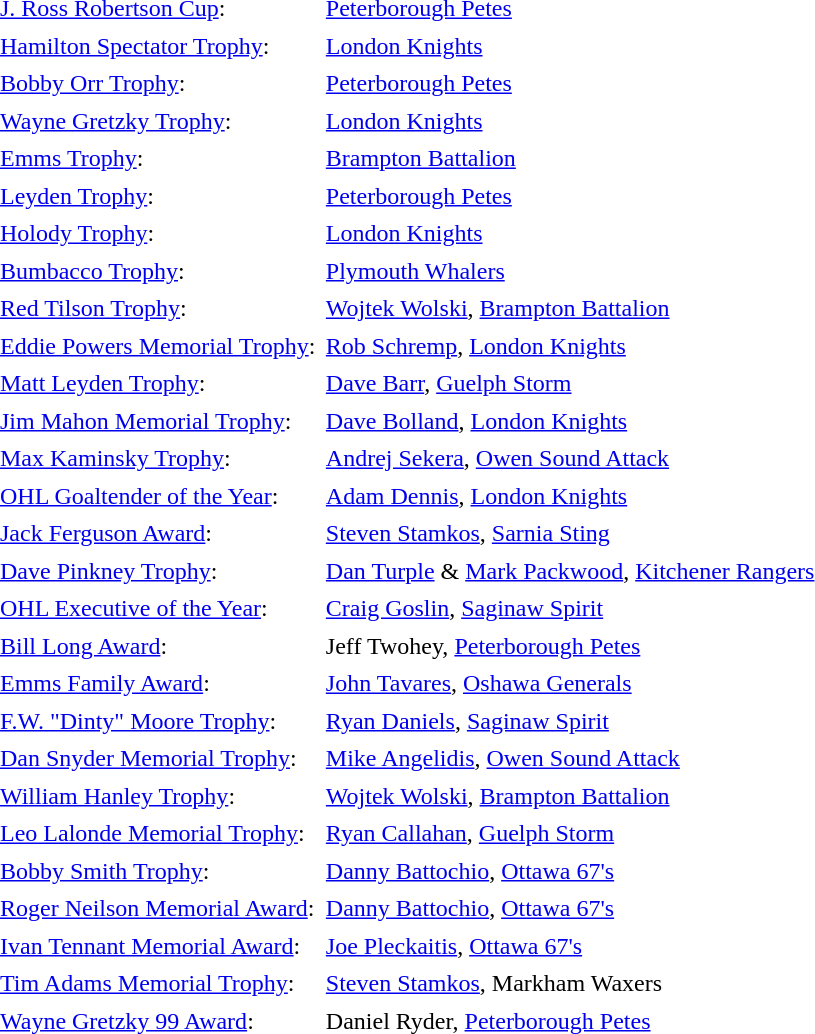<table cellpadding="3" cellspacing="1">
<tr>
<td><a href='#'>J. Ross Robertson Cup</a>:</td>
<td><a href='#'>Peterborough Petes</a></td>
</tr>
<tr>
<td><a href='#'>Hamilton Spectator Trophy</a>:</td>
<td><a href='#'>London Knights</a></td>
</tr>
<tr>
<td><a href='#'>Bobby Orr Trophy</a>:</td>
<td><a href='#'>Peterborough Petes</a></td>
</tr>
<tr>
<td><a href='#'>Wayne Gretzky Trophy</a>:</td>
<td><a href='#'>London Knights</a></td>
</tr>
<tr>
<td><a href='#'>Emms Trophy</a>:</td>
<td><a href='#'>Brampton Battalion</a></td>
</tr>
<tr>
<td><a href='#'>Leyden Trophy</a>:</td>
<td><a href='#'>Peterborough Petes</a></td>
</tr>
<tr>
<td><a href='#'>Holody Trophy</a>:</td>
<td><a href='#'>London Knights</a></td>
</tr>
<tr>
<td><a href='#'>Bumbacco Trophy</a>:</td>
<td><a href='#'>Plymouth Whalers</a></td>
</tr>
<tr>
<td><a href='#'>Red Tilson Trophy</a>:</td>
<td><a href='#'>Wojtek Wolski</a>, <a href='#'>Brampton Battalion</a></td>
</tr>
<tr>
<td><a href='#'>Eddie Powers Memorial Trophy</a>:</td>
<td><a href='#'>Rob Schremp</a>, <a href='#'>London Knights</a></td>
</tr>
<tr>
<td><a href='#'>Matt Leyden Trophy</a>:</td>
<td><a href='#'>Dave Barr</a>, <a href='#'>Guelph Storm</a></td>
</tr>
<tr>
<td><a href='#'>Jim Mahon Memorial Trophy</a>:</td>
<td><a href='#'>Dave Bolland</a>, <a href='#'>London Knights</a></td>
</tr>
<tr>
<td><a href='#'>Max Kaminsky Trophy</a>:</td>
<td><a href='#'>Andrej Sekera</a>, <a href='#'>Owen Sound Attack</a></td>
</tr>
<tr>
<td><a href='#'>OHL Goaltender of the Year</a>:</td>
<td><a href='#'>Adam Dennis</a>, <a href='#'>London Knights</a></td>
</tr>
<tr>
<td><a href='#'>Jack Ferguson Award</a>:</td>
<td><a href='#'>Steven Stamkos</a>, <a href='#'>Sarnia Sting</a></td>
</tr>
<tr>
<td><a href='#'>Dave Pinkney Trophy</a>:</td>
<td><a href='#'>Dan Turple</a> & <a href='#'>Mark Packwood</a>, <a href='#'>Kitchener Rangers</a></td>
</tr>
<tr>
<td><a href='#'>OHL Executive of the Year</a>:</td>
<td><a href='#'>Craig Goslin</a>, <a href='#'>Saginaw Spirit</a></td>
</tr>
<tr>
<td><a href='#'>Bill Long Award</a>:</td>
<td>Jeff Twohey, <a href='#'>Peterborough Petes</a></td>
</tr>
<tr>
<td><a href='#'>Emms Family Award</a>:</td>
<td><a href='#'>John Tavares</a>, <a href='#'>Oshawa Generals</a></td>
</tr>
<tr>
<td><a href='#'>F.W. "Dinty" Moore Trophy</a>:</td>
<td><a href='#'>Ryan Daniels</a>, <a href='#'>Saginaw Spirit</a></td>
</tr>
<tr>
<td><a href='#'>Dan Snyder Memorial Trophy</a>:</td>
<td><a href='#'>Mike Angelidis</a>, <a href='#'>Owen Sound Attack</a></td>
</tr>
<tr>
<td><a href='#'>William Hanley Trophy</a>:</td>
<td><a href='#'>Wojtek Wolski</a>, <a href='#'>Brampton Battalion</a></td>
</tr>
<tr>
<td><a href='#'>Leo Lalonde Memorial Trophy</a>:</td>
<td><a href='#'>Ryan Callahan</a>, <a href='#'>Guelph Storm</a></td>
</tr>
<tr>
<td><a href='#'>Bobby Smith Trophy</a>:</td>
<td><a href='#'>Danny Battochio</a>, <a href='#'>Ottawa 67's</a></td>
</tr>
<tr>
<td><a href='#'>Roger Neilson Memorial Award</a>:</td>
<td><a href='#'>Danny Battochio</a>, <a href='#'>Ottawa 67's</a></td>
</tr>
<tr>
<td><a href='#'>Ivan Tennant Memorial Award</a>:</td>
<td><a href='#'>Joe Pleckaitis</a>, <a href='#'>Ottawa 67's</a></td>
</tr>
<tr>
<td><a href='#'>Tim Adams Memorial Trophy</a>:</td>
<td><a href='#'>Steven Stamkos</a>, Markham Waxers</td>
</tr>
<tr>
<td><a href='#'>Wayne Gretzky 99 Award</a>:</td>
<td>Daniel Ryder, <a href='#'>Peterborough Petes</a></td>
</tr>
</table>
